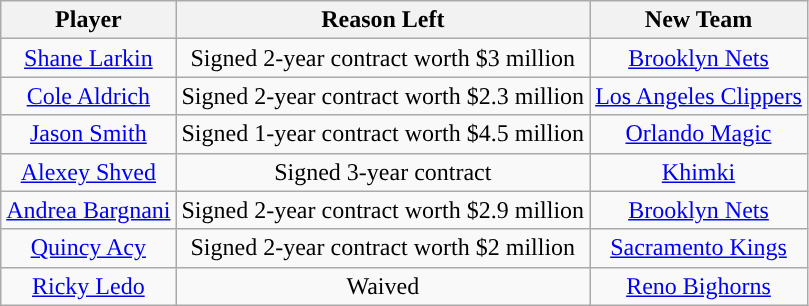<table class="wikitable sortable sortable">
<tr>
<th>Player</th>
<th>Reason Left</th>
<th>New Team</th>
</tr>
<tr style="text-align: center">
<td><a href='#'>Shane Larkin</a></td>
<td>Signed 2-year contract worth $3 million</td>
<td><a href='#'>Brooklyn Nets</a></td>
</tr>
<tr style="text-align: center">
<td><a href='#'>Cole Aldrich</a></td>
<td>Signed 2-year contract worth $2.3 million</td>
<td><a href='#'>Los Angeles Clippers</a></td>
</tr>
<tr style="text-align: center">
<td><a href='#'>Jason Smith</a></td>
<td>Signed 1-year contract worth $4.5 million</td>
<td><a href='#'>Orlando Magic</a></td>
</tr>
<tr style="text-align: center">
<td><a href='#'>Alexey Shved</a></td>
<td>Signed 3-year contract</td>
<td><a href='#'>Khimki</a></td>
</tr>
<tr style="text-align: center">
<td><a href='#'>Andrea Bargnani</a></td>
<td>Signed 2-year contract worth $2.9 million</td>
<td><a href='#'>Brooklyn Nets</a></td>
</tr>
<tr style="text-align: center">
<td><a href='#'>Quincy Acy</a></td>
<td>Signed 2-year contract worth $2 million</td>
<td><a href='#'>Sacramento Kings</a></td>
</tr>
<tr style="text-align: center">
<td><a href='#'>Ricky Ledo</a></td>
<td>Waived</td>
<td><a href='#'>Reno Bighorns</a></td>
</tr>
</table>
